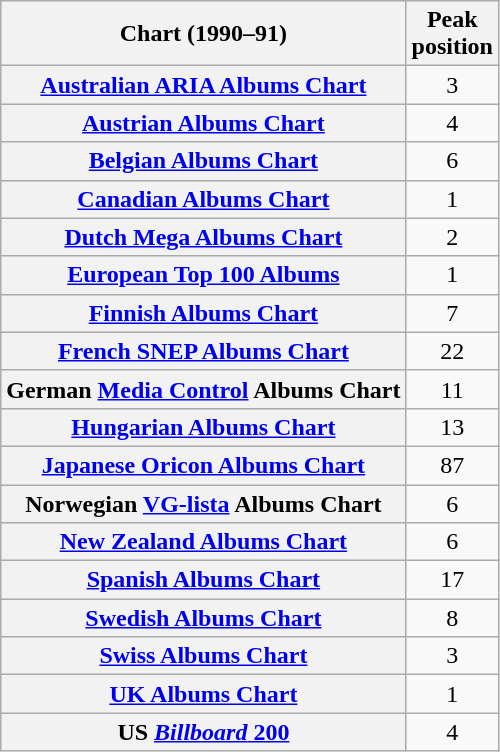<table class="wikitable plainrowheaders sortable" style="text-align:center;">
<tr>
<th scope="col">Chart (1990–91)</th>
<th scope="col">Peak<br>position</th>
</tr>
<tr>
<th scope="row"><a href='#'>Australian ARIA Albums Chart</a></th>
<td>3</td>
</tr>
<tr>
<th scope="row"><a href='#'>Austrian Albums Chart</a></th>
<td>4</td>
</tr>
<tr>
<th scope="row"><a href='#'>Belgian Albums Chart</a></th>
<td>6</td>
</tr>
<tr>
<th scope="row"><a href='#'>Canadian Albums Chart</a></th>
<td>1</td>
</tr>
<tr>
<th scope="row"><a href='#'>Dutch Mega Albums Chart</a></th>
<td>2</td>
</tr>
<tr>
<th scope="row"><a href='#'>European Top 100 Albums</a></th>
<td>1</td>
</tr>
<tr>
<th scope="row"><a href='#'>Finnish Albums Chart</a></th>
<td>7</td>
</tr>
<tr>
<th scope="row"><a href='#'>French SNEP Albums Chart</a></th>
<td>22</td>
</tr>
<tr>
<th scope="row">German <a href='#'>Media Control</a> Albums Chart </th>
<td>11</td>
</tr>
<tr>
<th scope="row"><a href='#'>Hungarian Albums Chart</a></th>
<td align="center">13</td>
</tr>
<tr>
<th scope="row"><a href='#'>Japanese Oricon Albums Chart</a></th>
<td>87</td>
</tr>
<tr>
<th scope="row">Norwegian <a href='#'>VG-lista</a> Albums Chart</th>
<td>6</td>
</tr>
<tr>
<th scope="row"><a href='#'>New Zealand Albums Chart</a></th>
<td>6</td>
</tr>
<tr>
<th scope="row"><a href='#'>Spanish Albums Chart</a></th>
<td align="center">17</td>
</tr>
<tr>
<th scope="row"><a href='#'>Swedish Albums Chart</a></th>
<td>8</td>
</tr>
<tr>
<th scope="row"><a href='#'>Swiss Albums Chart</a></th>
<td>3</td>
</tr>
<tr>
<th scope="row"><a href='#'>UK Albums Chart</a></th>
<td>1</td>
</tr>
<tr>
<th scope="row">US <a href='#'><em>Billboard</em> 200</a></th>
<td>4</td>
</tr>
</table>
